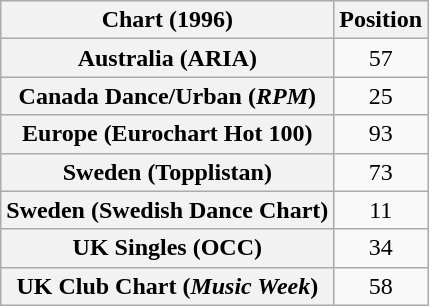<table class="wikitable sortable plainrowheaders" style="text-align:center">
<tr>
<th>Chart (1996)</th>
<th>Position</th>
</tr>
<tr>
<th scope="row">Australia (ARIA)</th>
<td>57</td>
</tr>
<tr>
<th scope="row">Canada Dance/Urban (<em>RPM</em>)</th>
<td>25</td>
</tr>
<tr>
<th scope="row">Europe (Eurochart Hot 100)</th>
<td>93</td>
</tr>
<tr>
<th scope="row">Sweden (Topplistan)</th>
<td>73</td>
</tr>
<tr>
<th scope="row">Sweden (Swedish Dance Chart)</th>
<td>11</td>
</tr>
<tr>
<th scope="row">UK Singles (OCC)</th>
<td>34</td>
</tr>
<tr>
<th scope="row">UK Club Chart (<em>Music Week</em>)</th>
<td>58</td>
</tr>
</table>
